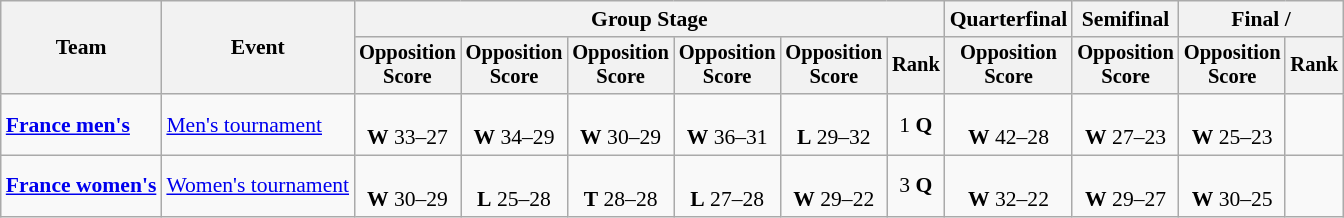<table class="wikitable" style="font-size:90%">
<tr>
<th rowspan=2>Team</th>
<th rowspan=2>Event</th>
<th colspan=6>Group Stage</th>
<th>Quarterfinal</th>
<th>Semifinal</th>
<th colspan=2>Final / </th>
</tr>
<tr style="font-size:95%">
<th>Opposition<br>Score</th>
<th>Opposition<br>Score</th>
<th>Opposition<br>Score</th>
<th>Opposition<br>Score</th>
<th>Opposition<br>Score</th>
<th>Rank</th>
<th>Opposition<br>Score</th>
<th>Opposition<br>Score</th>
<th>Opposition<br>Score</th>
<th>Rank</th>
</tr>
<tr align=center>
<td align=left><strong><a href='#'>France men's</a></strong></td>
<td align=left><a href='#'>Men's tournament</a></td>
<td><br><strong>W</strong> 33–27</td>
<td><br><strong>W</strong> 34–29</td>
<td><br><strong>W</strong> 30–29</td>
<td><br><strong>W</strong> 36–31</td>
<td><br><strong>L</strong> 29–32</td>
<td>1 <strong>Q</strong></td>
<td><br><strong>W</strong> 42–28</td>
<td><br><strong>W</strong> 27–23</td>
<td><br><strong>W</strong> 25–23</td>
<td></td>
</tr>
<tr align=center>
<td align=left><strong><a href='#'>France women's</a></strong></td>
<td align=left><a href='#'>Women's tournament</a></td>
<td><br><strong>W</strong> 30–29</td>
<td><br><strong>L</strong> 25–28</td>
<td><br><strong>T</strong> 28–28</td>
<td><br><strong>L</strong> 27–28</td>
<td><br><strong>W</strong> 29–22</td>
<td>3 <strong>Q</strong></td>
<td><br><strong>W</strong> 32–22</td>
<td><br><strong>W</strong> 29–27</td>
<td><br><strong>W</strong> 30–25</td>
<td></td>
</tr>
</table>
